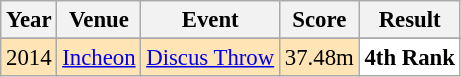<table class="sortable wikitable" style="font-size: 95%;">
<tr>
<th>Year</th>
<th>Venue</th>
<th>Event</th>
<th>Score</th>
<th>Result</th>
</tr>
<tr>
</tr>
<tr style="background:#FFE4B5">
<td align="center">2014</td>
<td align="left"><a href='#'>Incheon</a></td>
<td align="left"><a href='#'>Discus Throw</a></td>
<td align="left">37.48m</td>
<td style="text-align:left; background:white"><strong>4th Rank</strong></td>
</tr>
</table>
